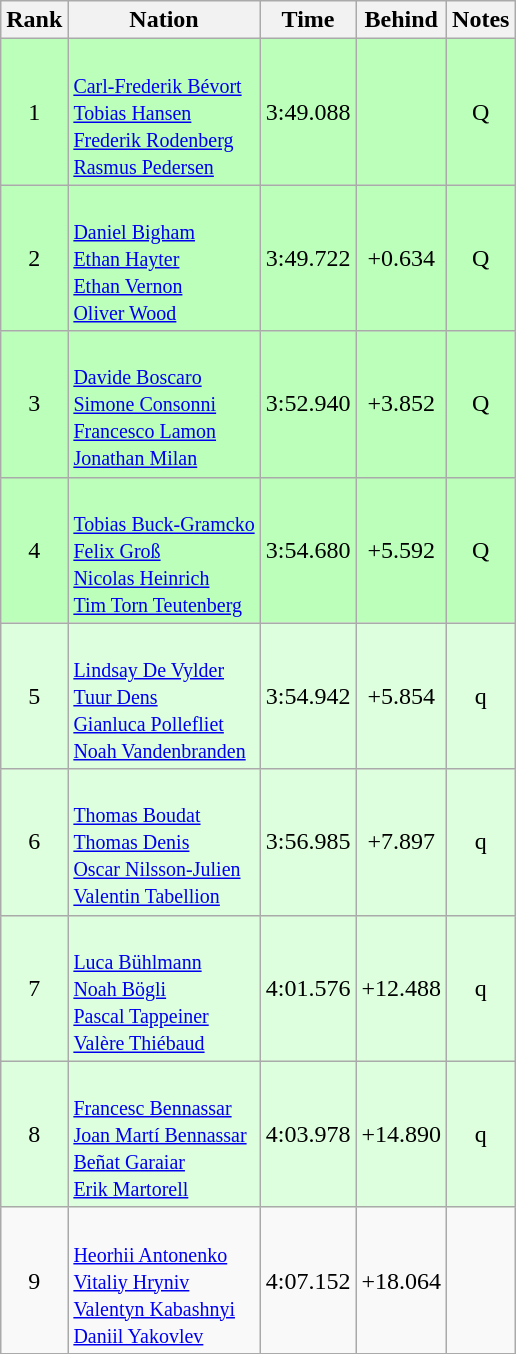<table class="wikitable sortable" style="text-align:center">
<tr>
<th>Rank</th>
<th>Nation</th>
<th>Time</th>
<th>Behind</th>
<th>Notes</th>
</tr>
<tr bgcolor=bbffbb>
<td>1</td>
<td align=left><br><small><a href='#'>Carl-Frederik Bévort</a><br><a href='#'>Tobias Hansen</a><br><a href='#'>Frederik Rodenberg</a><br><a href='#'>Rasmus Pedersen</a></small></td>
<td>3:49.088</td>
<td></td>
<td>Q</td>
</tr>
<tr bgcolor=bbffbb>
<td>2</td>
<td align=left><br><small><a href='#'>Daniel Bigham</a><br><a href='#'>Ethan Hayter</a><br><a href='#'>Ethan Vernon</a><br><a href='#'>Oliver Wood</a></small></td>
<td>3:49.722</td>
<td>+0.634</td>
<td>Q</td>
</tr>
<tr bgcolor=bbffbb>
<td>3</td>
<td align=left><br><small><a href='#'>Davide Boscaro</a><br><a href='#'>Simone Consonni</a><br><a href='#'>Francesco Lamon</a><br><a href='#'>Jonathan Milan</a></small></td>
<td>3:52.940</td>
<td>+3.852</td>
<td>Q</td>
</tr>
<tr bgcolor=bbffbb>
<td>4</td>
<td align=left><br><small><a href='#'>Tobias Buck-Gramcko</a><br><a href='#'>Felix Groß</a><br><a href='#'>Nicolas Heinrich</a><br><a href='#'>Tim Torn Teutenberg</a></small></td>
<td>3:54.680</td>
<td>+5.592</td>
<td>Q</td>
</tr>
<tr bgcolor=ddffdd>
<td>5</td>
<td align=left><br><small><a href='#'>Lindsay De Vylder</a><br><a href='#'>Tuur Dens</a><br><a href='#'>Gianluca Pollefliet</a><br><a href='#'>Noah Vandenbranden</a></small></td>
<td>3:54.942</td>
<td>+5.854</td>
<td>q</td>
</tr>
<tr bgcolor=ddffdd>
<td>6</td>
<td align=left><br><small><a href='#'>Thomas Boudat</a><br><a href='#'>Thomas Denis</a><br><a href='#'>Oscar Nilsson-Julien</a><br><a href='#'>Valentin Tabellion</a></small></td>
<td>3:56.985</td>
<td>+7.897</td>
<td>q</td>
</tr>
<tr bgcolor=ddffdd>
<td>7</td>
<td align=left><br><small><a href='#'>Luca Bühlmann</a><br><a href='#'>Noah Bögli</a><br><a href='#'>Pascal Tappeiner</a><br><a href='#'>Valère Thiébaud</a></small></td>
<td>4:01.576</td>
<td>+12.488</td>
<td>q</td>
</tr>
<tr bgcolor=ddffdd>
<td>8</td>
<td align=left><br><small><a href='#'>Francesc Bennassar</a><br><a href='#'>Joan Martí Bennassar</a><br><a href='#'>Beñat Garaiar</a><br><a href='#'>Erik Martorell</a></small></td>
<td>4:03.978</td>
<td>+14.890</td>
<td>q</td>
</tr>
<tr>
<td>9</td>
<td align=left><br><small><a href='#'>Heorhii Antonenko</a><br><a href='#'>Vitaliy Hryniv</a><br><a href='#'>Valentyn Kabashnyi</a><br><a href='#'>Daniil Yakovlev</a></small></td>
<td>4:07.152</td>
<td>+18.064</td>
<td></td>
</tr>
</table>
